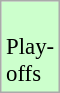<table class="wikitable" style="font-size: 95%">
<tr>
<td bgcolor="#ccffcc" width="20"> <br>Play-offs</td>
</tr>
</table>
